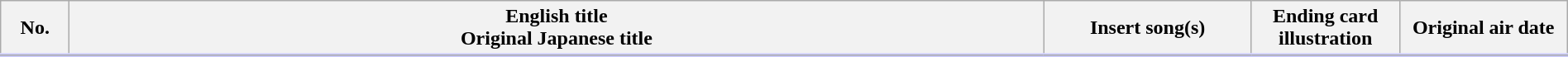<table class="wikitable" style="width:100%; margin:auto; background:#FFF;">
<tr style="border-bottom: 3px solid #CCF;">
<th style="width:3em;">No.</th>
<th>English title<br>Original Japanese title</th>
<th style="width:10em;">Insert song(s)</th>
<th style="width:7em;">Ending card<br>illustration</th>
<th style="width:8em;">Original air date</th>
</tr>
<tr>
</tr>
</table>
